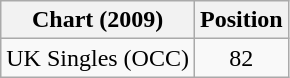<table class="wikitable">
<tr>
<th>Chart (2009)</th>
<th>Position</th>
</tr>
<tr>
<td>UK Singles (OCC)</td>
<td style="text-align:center;">82</td>
</tr>
</table>
